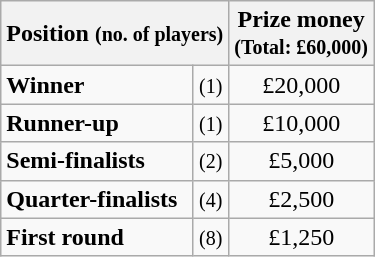<table class="wikitable">
<tr>
<th colspan=2>Position <small>(no. of players)</small></th>
<th>Prize money<br><small>(Total: £60,000)</small></th>
</tr>
<tr>
<td><strong>Winner</strong></td>
<td align=center><small>(1)</small></td>
<td align=center>£20,000</td>
</tr>
<tr>
<td><strong>Runner-up</strong></td>
<td align=center><small>(1)</small></td>
<td align=center>£10,000</td>
</tr>
<tr>
<td><strong>Semi-finalists</strong></td>
<td align=center><small>(2)</small></td>
<td align=center>£5,000</td>
</tr>
<tr>
<td><strong>Quarter-finalists</strong></td>
<td align=center><small>(4)</small></td>
<td align=center>£2,500</td>
</tr>
<tr>
<td><strong>First round</strong></td>
<td align=center><small>(8)</small></td>
<td align=center>£1,250</td>
</tr>
</table>
